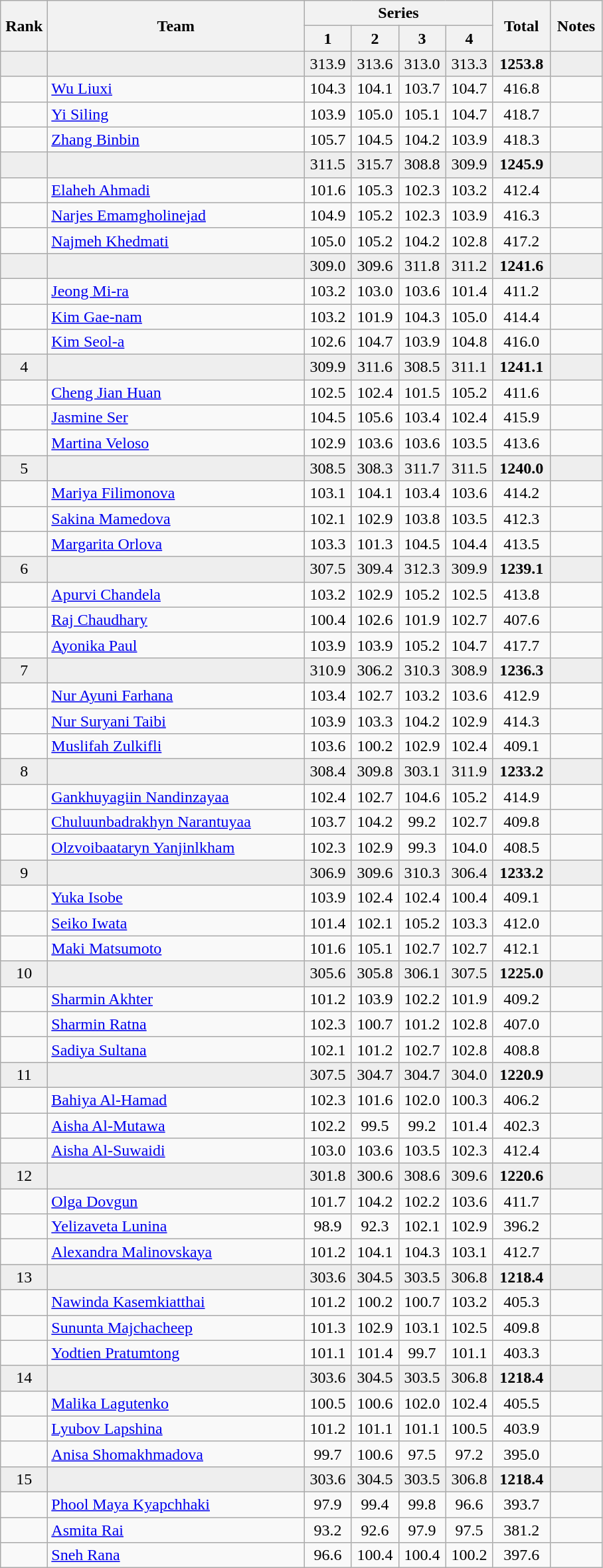<table class="wikitable" style="text-align:center">
<tr>
<th rowspan=2 width=40>Rank</th>
<th rowspan=2 width=250>Team</th>
<th colspan=4>Series</th>
<th rowspan=2 width=50>Total</th>
<th rowspan=2 width=45>Notes</th>
</tr>
<tr>
<th width=40>1</th>
<th width=40>2</th>
<th width=40>3</th>
<th width=40>4</th>
</tr>
<tr bgcolor=eeeeee>
<td></td>
<td align=left></td>
<td>313.9</td>
<td>313.6</td>
<td>313.0</td>
<td>313.3</td>
<td><strong>1253.8</strong></td>
<td></td>
</tr>
<tr>
<td></td>
<td align=left><a href='#'>Wu Liuxi</a></td>
<td>104.3</td>
<td>104.1</td>
<td>103.7</td>
<td>104.7</td>
<td>416.8</td>
<td></td>
</tr>
<tr>
<td></td>
<td align=left><a href='#'>Yi Siling</a></td>
<td>103.9</td>
<td>105.0</td>
<td>105.1</td>
<td>104.7</td>
<td>418.7</td>
<td></td>
</tr>
<tr>
<td></td>
<td align=left><a href='#'>Zhang Binbin</a></td>
<td>105.7</td>
<td>104.5</td>
<td>104.2</td>
<td>103.9</td>
<td>418.3</td>
<td></td>
</tr>
<tr bgcolor=eeeeee>
<td></td>
<td align=left></td>
<td>311.5</td>
<td>315.7</td>
<td>308.8</td>
<td>309.9</td>
<td><strong>1245.9</strong></td>
<td></td>
</tr>
<tr>
<td></td>
<td align=left><a href='#'>Elaheh Ahmadi</a></td>
<td>101.6</td>
<td>105.3</td>
<td>102.3</td>
<td>103.2</td>
<td>412.4</td>
<td></td>
</tr>
<tr>
<td></td>
<td align=left><a href='#'>Narjes Emamgholinejad</a></td>
<td>104.9</td>
<td>105.2</td>
<td>102.3</td>
<td>103.9</td>
<td>416.3</td>
<td></td>
</tr>
<tr>
<td></td>
<td align=left><a href='#'>Najmeh Khedmati</a></td>
<td>105.0</td>
<td>105.2</td>
<td>104.2</td>
<td>102.8</td>
<td>417.2</td>
<td></td>
</tr>
<tr bgcolor=eeeeee>
<td></td>
<td align=left></td>
<td>309.0</td>
<td>309.6</td>
<td>311.8</td>
<td>311.2</td>
<td><strong>1241.6</strong></td>
<td></td>
</tr>
<tr>
<td></td>
<td align=left><a href='#'>Jeong Mi-ra</a></td>
<td>103.2</td>
<td>103.0</td>
<td>103.6</td>
<td>101.4</td>
<td>411.2</td>
<td></td>
</tr>
<tr>
<td></td>
<td align=left><a href='#'>Kim Gae-nam</a></td>
<td>103.2</td>
<td>101.9</td>
<td>104.3</td>
<td>105.0</td>
<td>414.4</td>
<td></td>
</tr>
<tr>
<td></td>
<td align=left><a href='#'>Kim Seol-a</a></td>
<td>102.6</td>
<td>104.7</td>
<td>103.9</td>
<td>104.8</td>
<td>416.0</td>
<td></td>
</tr>
<tr bgcolor=eeeeee>
<td>4</td>
<td align=left></td>
<td>309.9</td>
<td>311.6</td>
<td>308.5</td>
<td>311.1</td>
<td><strong>1241.1</strong></td>
<td></td>
</tr>
<tr>
<td></td>
<td align=left><a href='#'>Cheng Jian Huan</a></td>
<td>102.5</td>
<td>102.4</td>
<td>101.5</td>
<td>105.2</td>
<td>411.6</td>
<td></td>
</tr>
<tr>
<td></td>
<td align=left><a href='#'>Jasmine Ser</a></td>
<td>104.5</td>
<td>105.6</td>
<td>103.4</td>
<td>102.4</td>
<td>415.9</td>
<td></td>
</tr>
<tr>
<td></td>
<td align=left><a href='#'>Martina Veloso</a></td>
<td>102.9</td>
<td>103.6</td>
<td>103.6</td>
<td>103.5</td>
<td>413.6</td>
<td></td>
</tr>
<tr bgcolor=eeeeee>
<td>5</td>
<td align=left></td>
<td>308.5</td>
<td>308.3</td>
<td>311.7</td>
<td>311.5</td>
<td><strong>1240.0</strong></td>
<td></td>
</tr>
<tr>
<td></td>
<td align=left><a href='#'>Mariya Filimonova</a></td>
<td>103.1</td>
<td>104.1</td>
<td>103.4</td>
<td>103.6</td>
<td>414.2</td>
<td></td>
</tr>
<tr>
<td></td>
<td align=left><a href='#'>Sakina Mamedova</a></td>
<td>102.1</td>
<td>102.9</td>
<td>103.8</td>
<td>103.5</td>
<td>412.3</td>
<td></td>
</tr>
<tr>
<td></td>
<td align=left><a href='#'>Margarita Orlova</a></td>
<td>103.3</td>
<td>101.3</td>
<td>104.5</td>
<td>104.4</td>
<td>413.5</td>
<td></td>
</tr>
<tr bgcolor=eeeeee>
<td>6</td>
<td align=left></td>
<td>307.5</td>
<td>309.4</td>
<td>312.3</td>
<td>309.9</td>
<td><strong>1239.1</strong></td>
<td></td>
</tr>
<tr>
<td></td>
<td align=left><a href='#'>Apurvi Chandela</a></td>
<td>103.2</td>
<td>102.9</td>
<td>105.2</td>
<td>102.5</td>
<td>413.8</td>
<td></td>
</tr>
<tr>
<td></td>
<td align=left><a href='#'>Raj Chaudhary</a></td>
<td>100.4</td>
<td>102.6</td>
<td>101.9</td>
<td>102.7</td>
<td>407.6</td>
<td></td>
</tr>
<tr>
<td></td>
<td align=left><a href='#'>Ayonika Paul</a></td>
<td>103.9</td>
<td>103.9</td>
<td>105.2</td>
<td>104.7</td>
<td>417.7</td>
<td></td>
</tr>
<tr bgcolor=eeeeee>
<td>7</td>
<td align=left></td>
<td>310.9</td>
<td>306.2</td>
<td>310.3</td>
<td>308.9</td>
<td><strong>1236.3</strong></td>
<td></td>
</tr>
<tr>
<td></td>
<td align=left><a href='#'>Nur Ayuni Farhana</a></td>
<td>103.4</td>
<td>102.7</td>
<td>103.2</td>
<td>103.6</td>
<td>412.9</td>
<td></td>
</tr>
<tr>
<td></td>
<td align=left><a href='#'>Nur Suryani Taibi</a></td>
<td>103.9</td>
<td>103.3</td>
<td>104.2</td>
<td>102.9</td>
<td>414.3</td>
<td></td>
</tr>
<tr>
<td></td>
<td align=left><a href='#'>Muslifah Zulkifli</a></td>
<td>103.6</td>
<td>100.2</td>
<td>102.9</td>
<td>102.4</td>
<td>409.1</td>
<td></td>
</tr>
<tr bgcolor=eeeeee>
<td>8</td>
<td align=left></td>
<td>308.4</td>
<td>309.8</td>
<td>303.1</td>
<td>311.9</td>
<td><strong>1233.2</strong></td>
<td></td>
</tr>
<tr>
<td></td>
<td align=left><a href='#'>Gankhuyagiin Nandinzayaa</a></td>
<td>102.4</td>
<td>102.7</td>
<td>104.6</td>
<td>105.2</td>
<td>414.9</td>
<td></td>
</tr>
<tr>
<td></td>
<td align=left><a href='#'>Chuluunbadrakhyn Narantuyaa</a></td>
<td>103.7</td>
<td>104.2</td>
<td>99.2</td>
<td>102.7</td>
<td>409.8</td>
<td></td>
</tr>
<tr>
<td></td>
<td align=left><a href='#'>Olzvoibaataryn Yanjinlkham</a></td>
<td>102.3</td>
<td>102.9</td>
<td>99.3</td>
<td>104.0</td>
<td>408.5</td>
<td></td>
</tr>
<tr bgcolor=eeeeee>
<td>9</td>
<td align=left></td>
<td>306.9</td>
<td>309.6</td>
<td>310.3</td>
<td>306.4</td>
<td><strong>1233.2</strong></td>
<td></td>
</tr>
<tr>
<td></td>
<td align=left><a href='#'>Yuka Isobe</a></td>
<td>103.9</td>
<td>102.4</td>
<td>102.4</td>
<td>100.4</td>
<td>409.1</td>
<td></td>
</tr>
<tr>
<td></td>
<td align=left><a href='#'>Seiko Iwata</a></td>
<td>101.4</td>
<td>102.1</td>
<td>105.2</td>
<td>103.3</td>
<td>412.0</td>
<td></td>
</tr>
<tr>
<td></td>
<td align=left><a href='#'>Maki Matsumoto</a></td>
<td>101.6</td>
<td>105.1</td>
<td>102.7</td>
<td>102.7</td>
<td>412.1</td>
<td></td>
</tr>
<tr bgcolor=eeeeee>
<td>10</td>
<td align=left></td>
<td>305.6</td>
<td>305.8</td>
<td>306.1</td>
<td>307.5</td>
<td><strong>1225.0</strong></td>
<td></td>
</tr>
<tr>
<td></td>
<td align=left><a href='#'>Sharmin Akhter</a></td>
<td>101.2</td>
<td>103.9</td>
<td>102.2</td>
<td>101.9</td>
<td>409.2</td>
<td></td>
</tr>
<tr>
<td></td>
<td align=left><a href='#'>Sharmin Ratna</a></td>
<td>102.3</td>
<td>100.7</td>
<td>101.2</td>
<td>102.8</td>
<td>407.0</td>
<td></td>
</tr>
<tr>
<td></td>
<td align=left><a href='#'>Sadiya Sultana</a></td>
<td>102.1</td>
<td>101.2</td>
<td>102.7</td>
<td>102.8</td>
<td>408.8</td>
<td></td>
</tr>
<tr bgcolor=eeeeee>
<td>11</td>
<td align=left></td>
<td>307.5</td>
<td>304.7</td>
<td>304.7</td>
<td>304.0</td>
<td><strong>1220.9</strong></td>
<td></td>
</tr>
<tr>
<td></td>
<td align=left><a href='#'>Bahiya Al-Hamad</a></td>
<td>102.3</td>
<td>101.6</td>
<td>102.0</td>
<td>100.3</td>
<td>406.2</td>
<td></td>
</tr>
<tr>
<td></td>
<td align=left><a href='#'>Aisha Al-Mutawa</a></td>
<td>102.2</td>
<td>99.5</td>
<td>99.2</td>
<td>101.4</td>
<td>402.3</td>
<td></td>
</tr>
<tr>
<td></td>
<td align=left><a href='#'>Aisha Al-Suwaidi</a></td>
<td>103.0</td>
<td>103.6</td>
<td>103.5</td>
<td>102.3</td>
<td>412.4</td>
<td></td>
</tr>
<tr bgcolor=eeeeee>
<td>12</td>
<td align=left></td>
<td>301.8</td>
<td>300.6</td>
<td>308.6</td>
<td>309.6</td>
<td><strong>1220.6</strong></td>
<td></td>
</tr>
<tr>
<td></td>
<td align=left><a href='#'>Olga Dovgun</a></td>
<td>101.7</td>
<td>104.2</td>
<td>102.2</td>
<td>103.6</td>
<td>411.7</td>
<td></td>
</tr>
<tr>
<td></td>
<td align=left><a href='#'>Yelizaveta Lunina</a></td>
<td>98.9</td>
<td>92.3</td>
<td>102.1</td>
<td>102.9</td>
<td>396.2</td>
<td></td>
</tr>
<tr>
<td></td>
<td align=left><a href='#'>Alexandra Malinovskaya</a></td>
<td>101.2</td>
<td>104.1</td>
<td>104.3</td>
<td>103.1</td>
<td>412.7</td>
<td></td>
</tr>
<tr bgcolor=eeeeee>
<td>13</td>
<td align=left></td>
<td>303.6</td>
<td>304.5</td>
<td>303.5</td>
<td>306.8</td>
<td><strong>1218.4</strong></td>
<td></td>
</tr>
<tr>
<td></td>
<td align=left><a href='#'>Nawinda Kasemkiatthai</a></td>
<td>101.2</td>
<td>100.2</td>
<td>100.7</td>
<td>103.2</td>
<td>405.3</td>
<td></td>
</tr>
<tr>
<td></td>
<td align=left><a href='#'>Sununta Majchacheep</a></td>
<td>101.3</td>
<td>102.9</td>
<td>103.1</td>
<td>102.5</td>
<td>409.8</td>
<td></td>
</tr>
<tr>
<td></td>
<td align=left><a href='#'>Yodtien Pratumtong</a></td>
<td>101.1</td>
<td>101.4</td>
<td>99.7</td>
<td>101.1</td>
<td>403.3</td>
<td></td>
</tr>
<tr bgcolor=eeeeee>
<td>14</td>
<td align=left></td>
<td>303.6</td>
<td>304.5</td>
<td>303.5</td>
<td>306.8</td>
<td><strong>1218.4</strong></td>
<td></td>
</tr>
<tr>
<td></td>
<td align=left><a href='#'>Malika Lagutenko</a></td>
<td>100.5</td>
<td>100.6</td>
<td>102.0</td>
<td>102.4</td>
<td>405.5</td>
<td></td>
</tr>
<tr>
<td></td>
<td align=left><a href='#'>Lyubov Lapshina</a></td>
<td>101.2</td>
<td>101.1</td>
<td>101.1</td>
<td>100.5</td>
<td>403.9</td>
<td></td>
</tr>
<tr>
<td></td>
<td align=left><a href='#'>Anisa Shomakhmadova</a></td>
<td>99.7</td>
<td>100.6</td>
<td>97.5</td>
<td>97.2</td>
<td>395.0</td>
<td></td>
</tr>
<tr bgcolor=eeeeee>
<td>15</td>
<td align=left></td>
<td>303.6</td>
<td>304.5</td>
<td>303.5</td>
<td>306.8</td>
<td><strong>1218.4</strong></td>
<td></td>
</tr>
<tr>
<td></td>
<td align=left><a href='#'>Phool Maya Kyapchhaki</a></td>
<td>97.9</td>
<td>99.4</td>
<td>99.8</td>
<td>96.6</td>
<td>393.7</td>
<td></td>
</tr>
<tr>
<td></td>
<td align=left><a href='#'>Asmita Rai</a></td>
<td>93.2</td>
<td>92.6</td>
<td>97.9</td>
<td>97.5</td>
<td>381.2</td>
<td></td>
</tr>
<tr>
<td></td>
<td align=left><a href='#'>Sneh Rana</a></td>
<td>96.6</td>
<td>100.4</td>
<td>100.4</td>
<td>100.2</td>
<td>397.6</td>
<td></td>
</tr>
</table>
